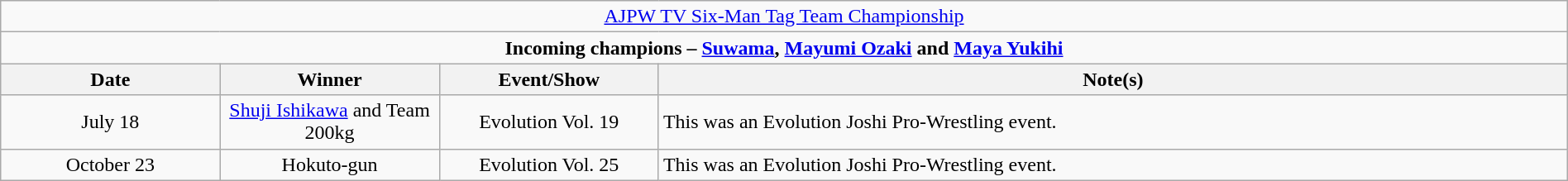<table class="wikitable" style="text-align:center; width:100%;">
<tr>
<td colspan="4" style="text-align: center;"><a href='#'>AJPW TV Six-Man Tag Team Championship</a></td>
</tr>
<tr>
<td colspan="4" style="text-align: center;"><strong>Incoming champions – <a href='#'>Suwama</a>, <a href='#'>Mayumi Ozaki</a> and <a href='#'>Maya Yukihi</a></strong></td>
</tr>
<tr>
<th width=14%>Date</th>
<th width=14%>Winner</th>
<th width=14%>Event/Show</th>
<th width=58%>Note(s)</th>
</tr>
<tr>
<td>July 18</td>
<td><a href='#'>Shuji Ishikawa</a> and Team 200kg<br></td>
<td>Evolution Vol. 19</td>
<td align=left>This was an Evolution Joshi Pro-Wrestling event.</td>
</tr>
<tr>
<td>October 23</td>
<td>Hokuto-gun<br></td>
<td>Evolution Vol. 25</td>
<td align=left>This was an Evolution Joshi Pro-Wrestling event.</td>
</tr>
</table>
